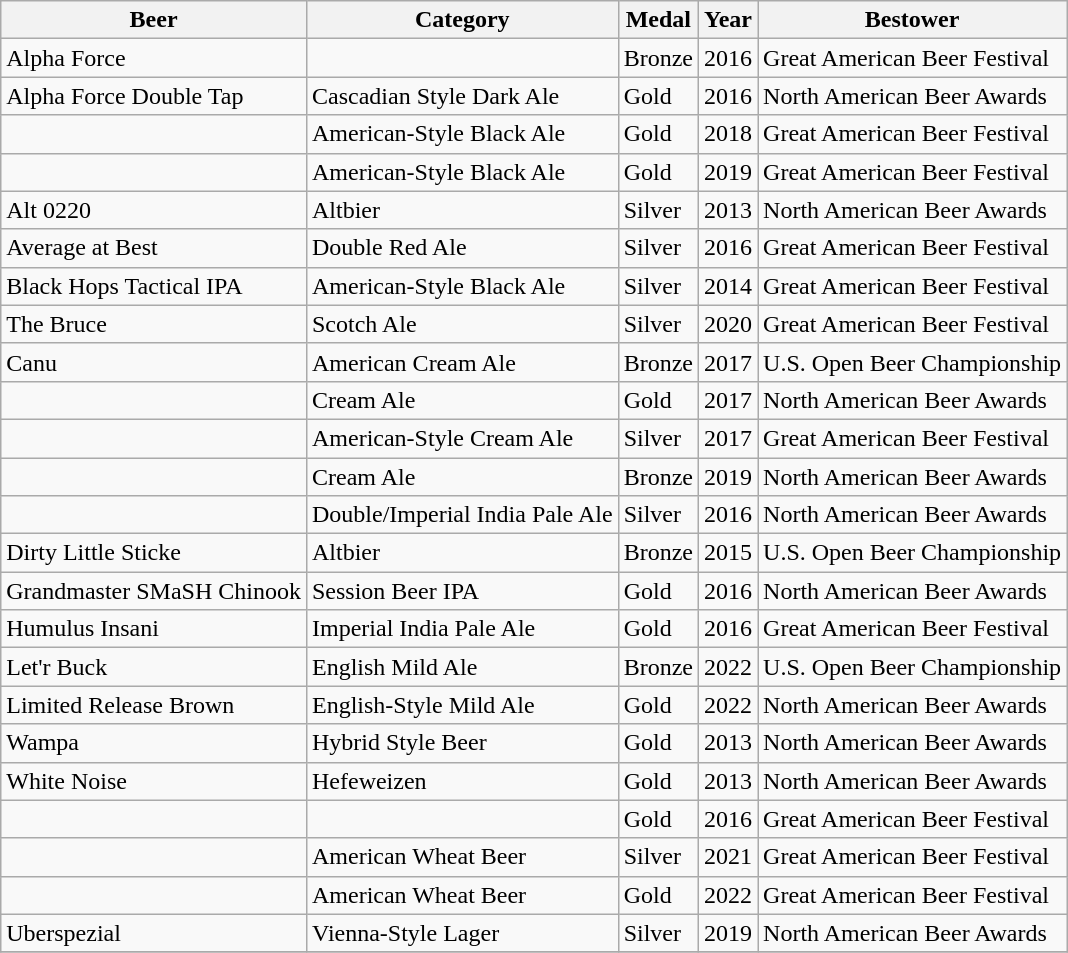<table class="wikitable">
<tr>
<th>Beer</th>
<th>Category</th>
<th>Medal</th>
<th>Year</th>
<th>Bestower</th>
</tr>
<tr>
<td>Alpha Force</td>
<td></td>
<td>Bronze</td>
<td>2016</td>
<td>Great American Beer Festival</td>
</tr>
<tr>
<td>Alpha Force Double Tap</td>
<td>Cascadian Style Dark Ale</td>
<td>Gold</td>
<td>2016</td>
<td>North American Beer Awards</td>
</tr>
<tr>
<td></td>
<td>American-Style Black Ale</td>
<td>Gold</td>
<td>2018</td>
<td>Great American Beer Festival</td>
</tr>
<tr>
<td></td>
<td>American-Style Black Ale</td>
<td>Gold</td>
<td>2019</td>
<td>Great American Beer Festival</td>
</tr>
<tr>
<td>Alt 0220</td>
<td>Altbier</td>
<td>Silver</td>
<td>2013</td>
<td>North American Beer Awards</td>
</tr>
<tr>
<td>Average at Best</td>
<td>Double Red Ale</td>
<td>Silver</td>
<td>2016</td>
<td>Great American Beer Festival</td>
</tr>
<tr>
<td>Black Hops Tactical IPA</td>
<td>American-Style Black Ale</td>
<td>Silver</td>
<td>2014</td>
<td>Great American Beer Festival</td>
</tr>
<tr>
<td>The Bruce</td>
<td>Scotch Ale</td>
<td>Silver</td>
<td>2020</td>
<td>Great American Beer Festival</td>
</tr>
<tr>
<td>Canu</td>
<td>American Cream Ale</td>
<td>Bronze</td>
<td>2017</td>
<td>U.S. Open Beer Championship</td>
</tr>
<tr>
<td></td>
<td>Cream Ale</td>
<td>Gold</td>
<td>2017</td>
<td>North American Beer Awards</td>
</tr>
<tr>
<td></td>
<td>American-Style Cream Ale</td>
<td>Silver</td>
<td>2017</td>
<td>Great American Beer Festival</td>
</tr>
<tr>
<td></td>
<td>Cream Ale</td>
<td>Bronze</td>
<td>2019</td>
<td>North American Beer Awards</td>
</tr>
<tr>
<td></td>
<td>Double/Imperial India Pale Ale</td>
<td>Silver</td>
<td>2016</td>
<td>North American Beer Awards</td>
</tr>
<tr>
<td>Dirty Little Sticke</td>
<td>Altbier</td>
<td>Bronze</td>
<td>2015</td>
<td>U.S. Open Beer Championship</td>
</tr>
<tr>
<td>Grandmaster SMaSH Chinook</td>
<td>Session Beer IPA</td>
<td>Gold</td>
<td>2016</td>
<td>North American Beer Awards</td>
</tr>
<tr>
<td>Humulus Insani</td>
<td>Imperial India Pale Ale</td>
<td>Gold</td>
<td>2016</td>
<td>Great American Beer Festival</td>
</tr>
<tr>
<td>Let'r Buck</td>
<td>English Mild Ale</td>
<td>Bronze</td>
<td>2022</td>
<td>U.S. Open Beer Championship</td>
</tr>
<tr>
<td>Limited Release Brown</td>
<td>English-Style Mild Ale</td>
<td>Gold</td>
<td>2022</td>
<td>North American Beer Awards</td>
</tr>
<tr>
<td>Wampa</td>
<td>Hybrid Style Beer</td>
<td>Gold</td>
<td>2013</td>
<td>North American Beer Awards</td>
</tr>
<tr>
<td>White Noise</td>
<td>Hefeweizen</td>
<td>Gold</td>
<td>2013</td>
<td>North American Beer Awards</td>
</tr>
<tr>
<td></td>
<td></td>
<td>Gold</td>
<td>2016</td>
<td>Great American Beer Festival</td>
</tr>
<tr>
<td></td>
<td>American Wheat Beer</td>
<td>Silver</td>
<td>2021</td>
<td>Great American Beer Festival</td>
</tr>
<tr>
<td></td>
<td>American Wheat Beer</td>
<td>Gold</td>
<td>2022</td>
<td>Great American Beer Festival</td>
</tr>
<tr>
<td>Uberspezial</td>
<td>Vienna-Style Lager</td>
<td>Silver</td>
<td>2019</td>
<td>North American Beer Awards</td>
</tr>
<tr>
</tr>
</table>
